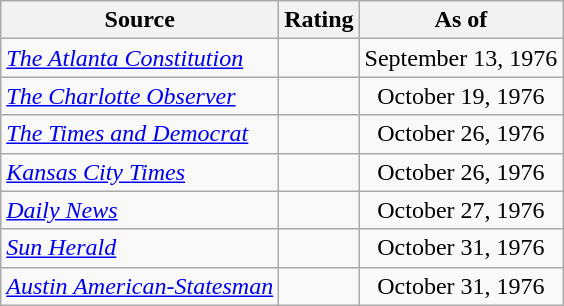<table class="wikitable" style="text-align:center">
<tr>
<th>Source</th>
<th>Rating</th>
<th>As of</th>
</tr>
<tr>
<td align="left"><em><a href='#'>The Atlanta Constitution</a></em></td>
<td></td>
<td>September 13, 1976</td>
</tr>
<tr>
<td align="left"><em><a href='#'>The Charlotte Observer</a></em></td>
<td></td>
<td>October 19, 1976</td>
</tr>
<tr>
<td align="left"><em><a href='#'>The Times and Democrat</a></em></td>
<td></td>
<td>October 26, 1976</td>
</tr>
<tr>
<td align="left"><em><a href='#'>Kansas City Times</a></em></td>
<td></td>
<td>October 26, 1976</td>
</tr>
<tr>
<td align="left"><em><a href='#'>Daily News</a></em></td>
<td></td>
<td>October 27, 1976</td>
</tr>
<tr>
<td align="left"><em><a href='#'>Sun Herald</a></em></td>
<td></td>
<td>October 31, 1976</td>
</tr>
<tr>
<td align="left"><em><a href='#'>Austin American-Statesman</a></em></td>
<td></td>
<td>October 31, 1976</td>
</tr>
</table>
